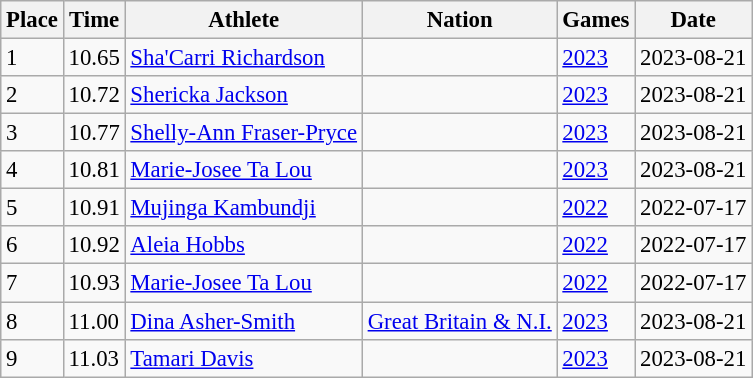<table class=wikitable style="font-size:95%">
<tr>
<th>Place</th>
<th>Time</th>
<th>Athlete</th>
<th>Nation</th>
<th>Games</th>
<th>Date</th>
</tr>
<tr>
<td>1</td>
<td>10.65</td>
<td><a href='#'>Sha'Carri Richardson</a></td>
<td></td>
<td><a href='#'>2023</a></td>
<td>2023-08-21</td>
</tr>
<tr>
<td>2</td>
<td>10.72</td>
<td><a href='#'>Shericka Jackson</a></td>
<td></td>
<td><a href='#'>2023</a></td>
<td>2023-08-21</td>
</tr>
<tr>
<td>3</td>
<td>10.77</td>
<td><a href='#'>Shelly-Ann Fraser-Pryce</a></td>
<td></td>
<td><a href='#'>2023</a></td>
<td>2023-08-21</td>
</tr>
<tr>
<td>4</td>
<td>10.81</td>
<td><a href='#'>Marie-Josee Ta Lou</a></td>
<td></td>
<td><a href='#'>2023</a></td>
<td>2023-08-21</td>
</tr>
<tr>
<td>5</td>
<td>10.91</td>
<td><a href='#'>Mujinga Kambundji</a></td>
<td></td>
<td><a href='#'>2022</a></td>
<td>2022-07-17</td>
</tr>
<tr>
<td>6</td>
<td>10.92</td>
<td><a href='#'>Aleia Hobbs</a></td>
<td></td>
<td><a href='#'>2022</a></td>
<td>2022-07-17</td>
</tr>
<tr>
<td>7</td>
<td>10.93</td>
<td><a href='#'>Marie-Josee Ta Lou</a></td>
<td></td>
<td><a href='#'>2022</a></td>
<td>2022-07-17</td>
</tr>
<tr>
<td>8</td>
<td>11.00</td>
<td><a href='#'>Dina Asher-Smith</a></td>
<td> <a href='#'>Great Britain & N.I.</a></td>
<td><a href='#'>2023</a></td>
<td>2023-08-21</td>
</tr>
<tr>
<td>9</td>
<td>11.03</td>
<td><a href='#'>Tamari Davis</a></td>
<td></td>
<td><a href='#'>2023</a></td>
<td>2023-08-21</td>
</tr>
</table>
